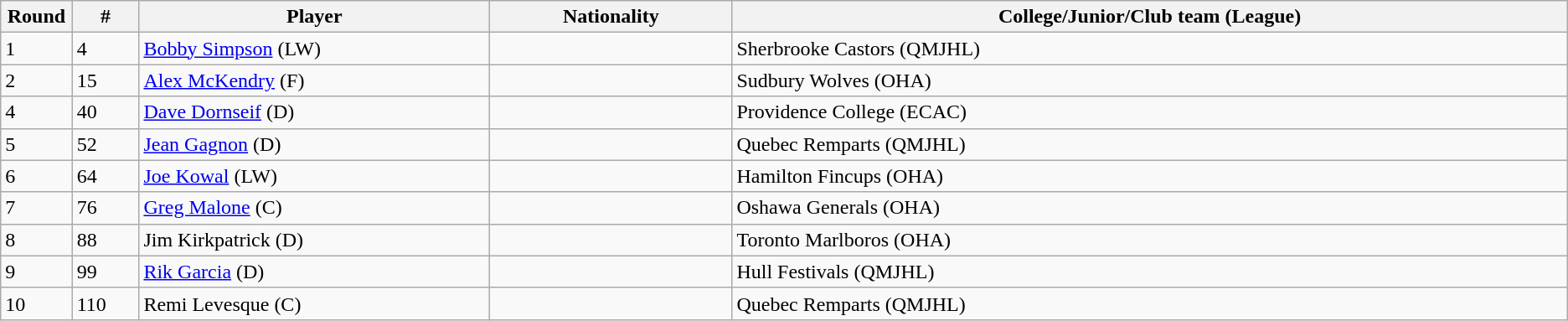<table class="wikitable">
<tr align="center">
<th bgcolor="#DDDDFF" width="4.0%">Round</th>
<th bgcolor="#DDDDFF" width="4.0%">#</th>
<th bgcolor="#DDDDFF" width="21.0%">Player</th>
<th bgcolor="#DDDDFF" width="14.5%">Nationality</th>
<th bgcolor="#DDDDFF" width="50.0%">College/Junior/Club team (League)</th>
</tr>
<tr>
<td>1</td>
<td>4</td>
<td><a href='#'>Bobby Simpson</a> (LW)</td>
<td></td>
<td>Sherbrooke Castors (QMJHL)</td>
</tr>
<tr>
<td>2</td>
<td>15</td>
<td><a href='#'>Alex McKendry</a> (F)</td>
<td></td>
<td>Sudbury Wolves (OHA)</td>
</tr>
<tr>
<td>4</td>
<td>40</td>
<td><a href='#'>Dave Dornseif</a> (D)</td>
<td></td>
<td>Providence College (ECAC)</td>
</tr>
<tr>
<td>5</td>
<td>52</td>
<td><a href='#'>Jean Gagnon</a> (D)</td>
<td></td>
<td>Quebec Remparts (QMJHL)</td>
</tr>
<tr>
<td>6</td>
<td>64</td>
<td><a href='#'>Joe Kowal</a> (LW)</td>
<td></td>
<td>Hamilton Fincups (OHA)</td>
</tr>
<tr>
<td>7</td>
<td>76</td>
<td><a href='#'>Greg Malone</a> (C)</td>
<td></td>
<td>Oshawa Generals (OHA)</td>
</tr>
<tr>
<td>8</td>
<td>88</td>
<td>Jim Kirkpatrick (D)</td>
<td></td>
<td>Toronto Marlboros (OHA)</td>
</tr>
<tr>
<td>9</td>
<td>99</td>
<td><a href='#'>Rik Garcia</a> (D)</td>
<td></td>
<td>Hull Festivals (QMJHL)</td>
</tr>
<tr>
<td>10</td>
<td>110</td>
<td>Remi Levesque (C)</td>
<td></td>
<td>Quebec Remparts (QMJHL)</td>
</tr>
</table>
